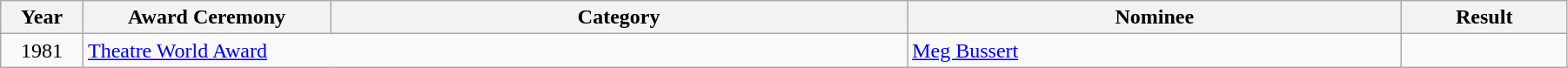<table class="wikitable" width="95%">
<tr>
<th width="5%">Year</th>
<th width="15%">Award Ceremony</th>
<th width="35%">Category</th>
<th width="30%">Nominee</th>
<th width="10%">Result</th>
</tr>
<tr>
<td align="center">1981</td>
<td colspan="2"><a href='#'>Theatre World Award</a></td>
<td><a href='#'>Meg Bussert</a></td>
<td></td>
</tr>
</table>
